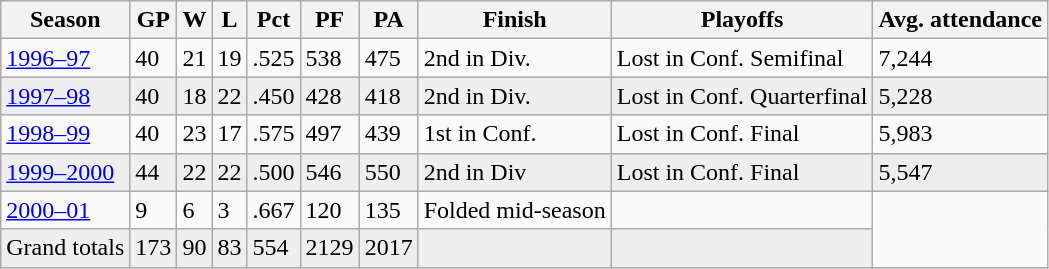<table class="wikitable">
<tr>
<th>Season</th>
<th>GP</th>
<th>W</th>
<th>L</th>
<th>Pct</th>
<th>PF</th>
<th>PA</th>
<th>Finish</th>
<th>Playoffs</th>
<th>Avg. attendance</th>
</tr>
<tr>
<td><a href='#'>1996–97</a></td>
<td>40</td>
<td>21</td>
<td>19</td>
<td>.525</td>
<td>538</td>
<td>475</td>
<td>2nd in Div.</td>
<td>Lost in Conf. Semifinal</td>
<td>7,244</td>
</tr>
<tr bgcolor="#eeeeee">
<td><a href='#'>1997–98</a></td>
<td>40</td>
<td>18</td>
<td>22</td>
<td>.450</td>
<td>428</td>
<td>418</td>
<td>2nd in Div.</td>
<td>Lost in Conf. Quarterfinal</td>
<td>5,228</td>
</tr>
<tr>
<td><a href='#'>1998–99</a></td>
<td>40</td>
<td>23</td>
<td>17</td>
<td>.575</td>
<td>497</td>
<td>439</td>
<td>1st in Conf.</td>
<td>Lost in Conf. Final</td>
<td>5,983</td>
</tr>
<tr bgcolor="#eeeeee">
<td><a href='#'>1999–2000</a></td>
<td>44</td>
<td>22</td>
<td>22</td>
<td>.500</td>
<td>546</td>
<td>550</td>
<td>2nd in Div</td>
<td>Lost in Conf. Final</td>
<td>5,547</td>
</tr>
<tr>
<td><a href='#'>2000–01</a></td>
<td>9</td>
<td>6</td>
<td>3</td>
<td>.667</td>
<td>120</td>
<td>135</td>
<td>Folded mid-season</td>
<td></td>
</tr>
<tr bgcolor="#eeeeee">
<td>Grand totals</td>
<td>173</td>
<td>90</td>
<td>83</td>
<td>554</td>
<td>2129</td>
<td>2017</td>
<td></td>
<td></td>
</tr>
</table>
